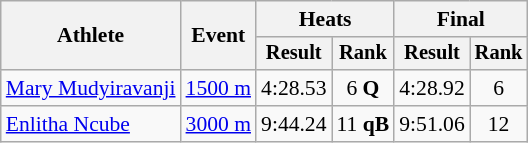<table class="wikitable" style="font-size:90%">
<tr>
<th rowspan=2>Athlete</th>
<th rowspan=2>Event</th>
<th colspan=2>Heats</th>
<th colspan=2>Final</th>
</tr>
<tr style="font-size:95%">
<th>Result</th>
<th>Rank</th>
<th>Result</th>
<th>Rank</th>
</tr>
<tr align=center>
<td align=left><a href='#'>Mary Mudyiravanji</a></td>
<td align=left><a href='#'>1500 m</a></td>
<td>4:28.53</td>
<td>6 <strong>Q</strong></td>
<td>4:28.92</td>
<td>6</td>
</tr>
<tr align=center>
<td align=left><a href='#'>Enlitha Ncube</a></td>
<td align=left><a href='#'>3000 m</a></td>
<td>9:44.24</td>
<td>11 <strong>qB</strong></td>
<td>9:51.06</td>
<td>12</td>
</tr>
</table>
